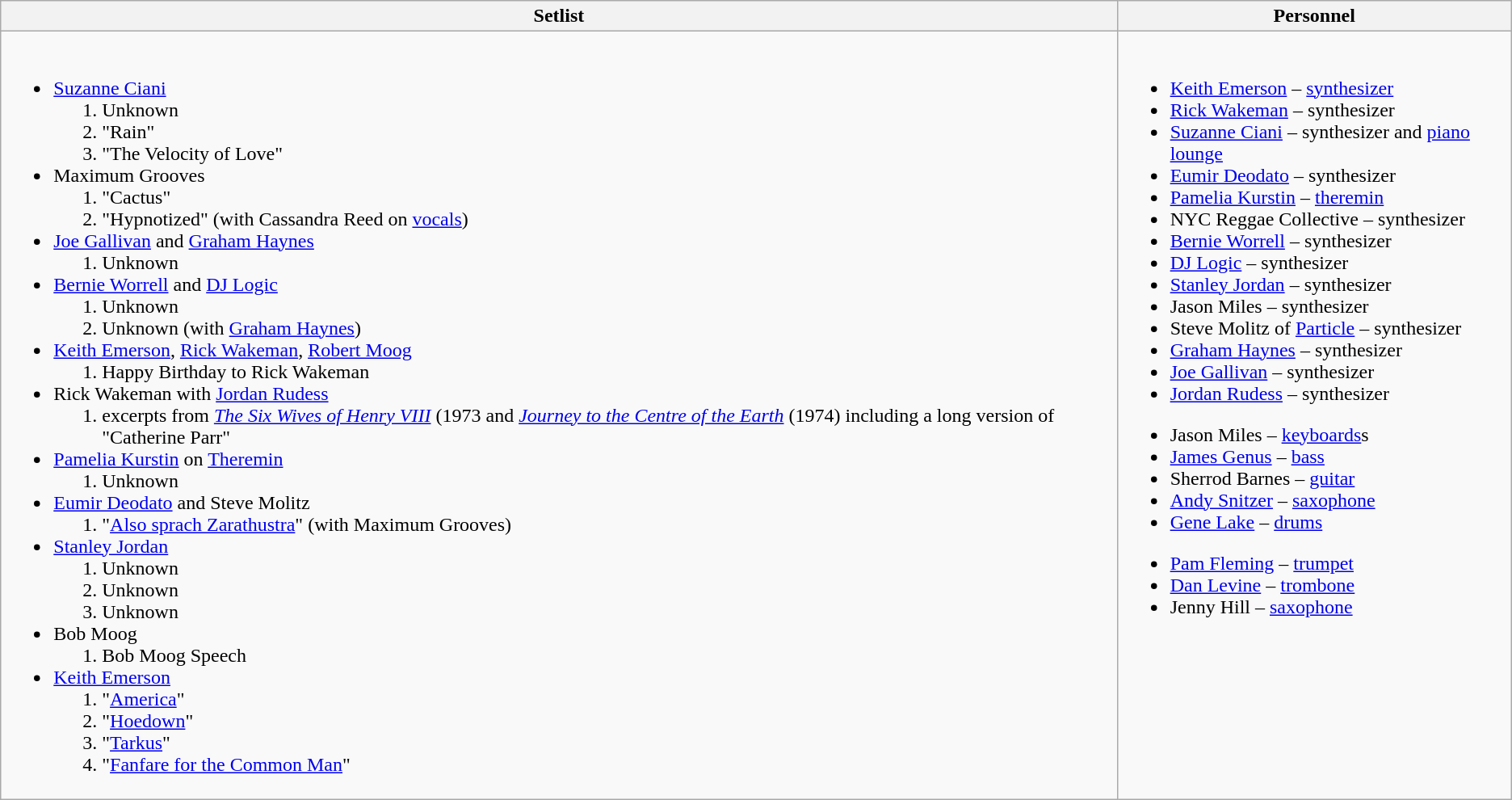<table class="wikitable">
<tr>
<th>Setlist</th>
<th>Personnel</th>
</tr>
<tr style="vertical-align:top;">
<td><br><ul><li><a href='#'>Suzanne Ciani</a><ol><li>Unknown</li><li>"Rain"</li><li>"The Velocity of Love"</li></ol></li><li>Maximum Grooves<ol><li>"Cactus"</li><li>"Hypnotized" (with Cassandra Reed on <a href='#'>vocals</a>)</li></ol></li><li><a href='#'>Joe Gallivan</a> and <a href='#'>Graham Haynes</a><ol><li>Unknown</li></ol></li><li><a href='#'>Bernie Worrell</a> and <a href='#'>DJ Logic</a><ol><li>Unknown</li><li>Unknown (with <a href='#'>Graham Haynes</a>)</li></ol></li><li><a href='#'>Keith Emerson</a>, <a href='#'>Rick Wakeman</a>, <a href='#'>Robert Moog</a><ol><li>Happy Birthday to Rick Wakeman</li></ol></li><li>Rick Wakeman with <a href='#'>Jordan Rudess</a><ol><li>excerpts from <em><a href='#'>The Six Wives of Henry VIII</a></em> (1973 and <em><a href='#'>Journey to the Centre of the Earth</a></em> (1974) including a long version of "Catherine Parr"</li></ol></li><li><a href='#'>Pamelia Kurstin</a> on <a href='#'>Theremin</a><ol><li>Unknown</li></ol></li><li><a href='#'>Eumir Deodato</a> and Steve Molitz<ol><li>"<a href='#'>Also sprach Zarathustra</a>" (with Maximum Grooves)</li></ol></li><li><a href='#'>Stanley Jordan</a><ol><li>Unknown</li><li>Unknown</li><li>Unknown</li></ol></li><li>Bob Moog<ol><li>Bob Moog Speech</li></ol></li><li><a href='#'>Keith Emerson</a><ol><li>"<a href='#'>America</a>"</li><li>"<a href='#'>Hoedown</a>"</li><li>"<a href='#'>Tarkus</a>"</li><li>"<a href='#'>Fanfare for the Common Man</a>"</li></ol></li></ul></td>
<td><br><ul><li><a href='#'>Keith Emerson</a> – <a href='#'>synthesizer</a></li><li><a href='#'>Rick Wakeman</a> – synthesizer</li><li><a href='#'>Suzanne Ciani</a> – synthesizer and <a href='#'>piano lounge</a></li><li><a href='#'>Eumir Deodato</a> – synthesizer</li><li><a href='#'>Pamelia Kurstin</a> – <a href='#'>theremin</a></li><li>NYC Reggae Collective – synthesizer</li><li><a href='#'>Bernie Worrell</a> – synthesizer</li><li><a href='#'>DJ Logic</a> – synthesizer</li><li><a href='#'>Stanley Jordan</a> – synthesizer</li><li>Jason Miles – synthesizer</li><li>Steve Molitz of <a href='#'>Particle</a> – synthesizer</li><li><a href='#'>Graham Haynes</a> – synthesizer</li><li><a href='#'>Joe Gallivan</a> – synthesizer</li><li><a href='#'>Jordan Rudess</a> – synthesizer</li></ul><ul><li>Jason Miles – <a href='#'>keyboards</a>s</li><li><a href='#'>James Genus</a> – <a href='#'>bass</a></li><li>Sherrod Barnes – <a href='#'>guitar</a></li><li><a href='#'>Andy Snitzer</a> – <a href='#'>saxophone</a></li><li><a href='#'>Gene Lake</a> – <a href='#'>drums</a></li></ul><ul><li><a href='#'>Pam Fleming</a> – <a href='#'>trumpet</a></li><li><a href='#'>Dan Levine</a> – <a href='#'>trombone</a></li><li>Jenny Hill – <a href='#'>saxophone</a></li></ul></td>
</tr>
</table>
